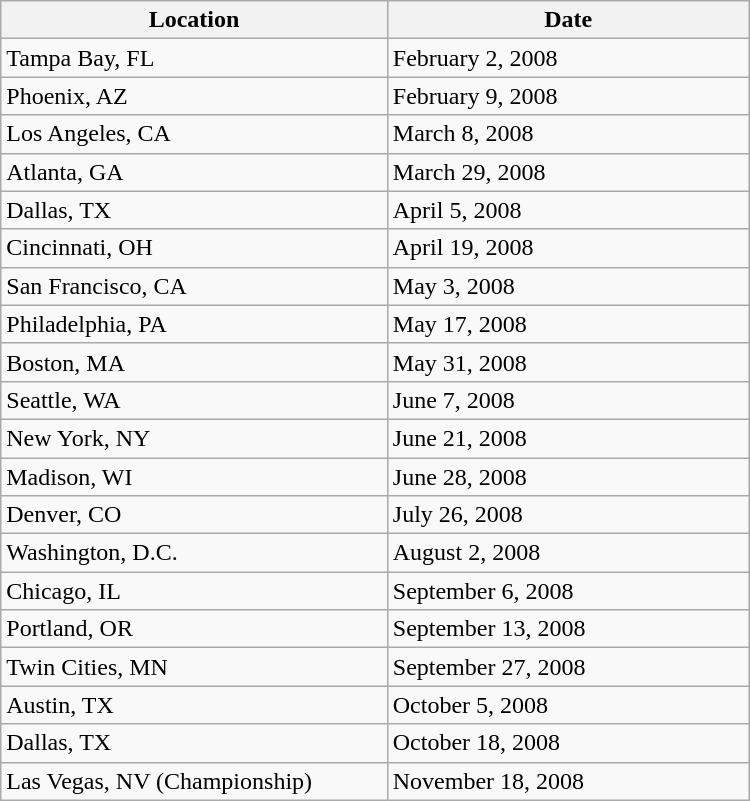<table class="wikitable collapsible collapsed" style="width: 500px">
<tr>
<th scope="col" width="375">Location</th>
<th scope="col" width="375">Date</th>
</tr>
<tr>
<td>Tampa Bay, FL</td>
<td>February 2, 2008</td>
</tr>
<tr>
<td>Phoenix, AZ</td>
<td>February 9, 2008</td>
</tr>
<tr>
<td>Los Angeles, CA</td>
<td>March 8, 2008</td>
</tr>
<tr>
<td>Atlanta, GA</td>
<td>March 29, 2008</td>
</tr>
<tr>
<td>Dallas, TX</td>
<td>April 5, 2008</td>
</tr>
<tr>
<td>Cincinnati, OH</td>
<td>April 19, 2008</td>
</tr>
<tr>
<td>San Francisco, CA</td>
<td>May 3, 2008</td>
</tr>
<tr>
<td>Philadelphia, PA</td>
<td>May 17, 2008</td>
</tr>
<tr>
<td>Boston, MA</td>
<td>May 31, 2008</td>
</tr>
<tr>
<td>Seattle, WA</td>
<td>June 7, 2008</td>
</tr>
<tr>
<td>New York, NY</td>
<td>June 21, 2008</td>
</tr>
<tr>
<td>Madison, WI</td>
<td>June 28, 2008</td>
</tr>
<tr>
<td>Denver, CO</td>
<td>July 26, 2008</td>
</tr>
<tr>
<td>Washington, D.C.</td>
<td>August 2, 2008</td>
</tr>
<tr>
<td>Chicago, IL</td>
<td>September 6, 2008</td>
</tr>
<tr>
<td>Portland, OR</td>
<td>September 13, 2008</td>
</tr>
<tr>
<td>Twin Cities, MN</td>
<td>September 27, 2008</td>
</tr>
<tr>
<td>Austin, TX</td>
<td>October 5, 2008</td>
</tr>
<tr>
<td>Dallas, TX</td>
<td>October 18, 2008</td>
</tr>
<tr>
<td>Las Vegas, NV (Championship)</td>
<td>November 18, 2008</td>
</tr>
</table>
